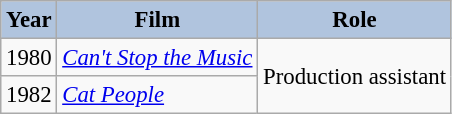<table class="wikitable" style="font-size:95%;">
<tr>
<th style="background:#B0C4DE;">Year</th>
<th style="background:#B0C4DE;">Film</th>
<th style="background:#B0C4DE;">Role</th>
</tr>
<tr>
<td>1980</td>
<td><em><a href='#'>Can't Stop the Music</a></em></td>
<td rowspan=2>Production assistant</td>
</tr>
<tr>
<td>1982</td>
<td><em><a href='#'>Cat People</a></em></td>
</tr>
</table>
